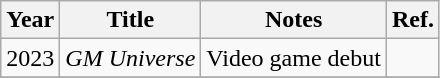<table class="wikitable sortable">
<tr>
<th>Year</th>
<th>Title</th>
<th>Notes</th>
<th>Ref.</th>
</tr>
<tr>
<td>2023</td>
<td><em>GM Universe</em></td>
<td>Video game debut</td>
<td></td>
</tr>
<tr>
</tr>
</table>
